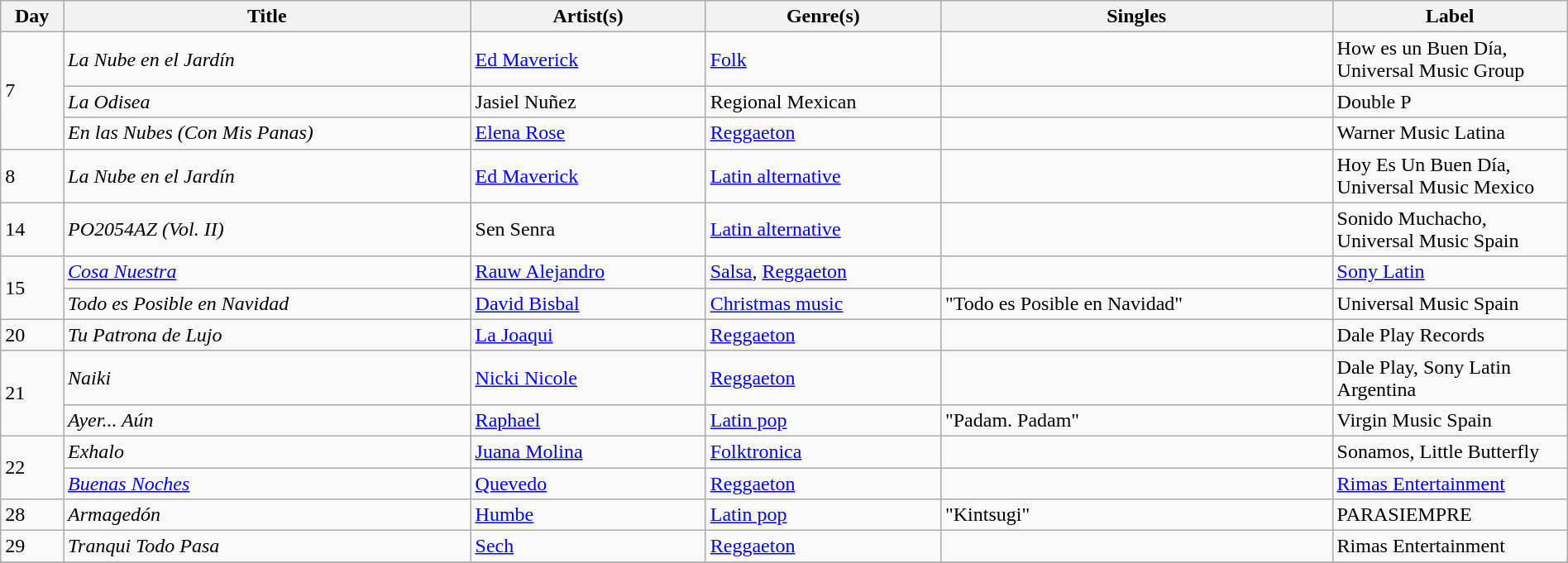<table class="wikitable" style="width:100%; margin-bottom:4px">
<tr>
<th scope="col" width="4%">Day</th>
<th scope="col" width="26%">Title</th>
<th scope="col" width="15%">Artist(s)</th>
<th scope="col" width="15%">Genre(s)</th>
<th scope="col" width="25%">Singles</th>
<th scope="col" width="15%">Label</th>
</tr>
<tr>
<td rowspan="3">7</td>
<td><em>La Nube en el Jardín</em></td>
<td><a href='#'>Ed Maverick</a></td>
<td><a href='#'>Folk</a></td>
<td></td>
<td>How es un Buen Día, Universal Music Group</td>
</tr>
<tr>
<td><em>La Odisea</em></td>
<td>Jasiel Nuñez</td>
<td>Regional Mexican</td>
<td></td>
<td>Double P</td>
</tr>
<tr>
<td><em>En las Nubes (Con Mis Panas)</em></td>
<td><a href='#'>Elena Rose</a></td>
<td><a href='#'>Reggaeton</a></td>
<td></td>
<td>Warner Music Latina</td>
</tr>
<tr>
<td>8</td>
<td><em>La Nube en el Jardín</em></td>
<td><a href='#'>Ed Maverick</a></td>
<td><a href='#'>Latin alternative</a></td>
<td></td>
<td>Hoy Es Un Buen Día, Universal Music Mexico</td>
</tr>
<tr>
<td>14</td>
<td><em>PO2054AZ (Vol. II)</em></td>
<td>Sen Senra</td>
<td><a href='#'>Latin alternative</a></td>
<td></td>
<td>Sonido Muchacho, Universal Music Spain</td>
</tr>
<tr>
<td rowspan="2">15</td>
<td><em><a href='#'>Cosa Nuestra</a></em></td>
<td><a href='#'>Rauw Alejandro</a></td>
<td><a href='#'>Salsa</a>, <a href='#'>Reggaeton</a></td>
<td></td>
<td><a href='#'>Sony Latin</a></td>
</tr>
<tr>
<td><em>Todo es Posible en Navidad</em></td>
<td><a href='#'>David Bisbal</a></td>
<td><a href='#'>Christmas music</a></td>
<td>"Todo es Posible en Navidad"</td>
<td>Universal Music Spain</td>
</tr>
<tr>
<td>20</td>
<td><em>Tu Patrona de Lujo</em></td>
<td><a href='#'>La Joaqui</a></td>
<td><a href='#'>Reggaeton</a></td>
<td></td>
<td>Dale Play Records</td>
</tr>
<tr>
<td rowspan="2">21</td>
<td><em>Naiki</em></td>
<td><a href='#'>Nicki Nicole</a></td>
<td><a href='#'>Reggaeton</a></td>
<td></td>
<td>Dale Play, Sony Latin Argentina</td>
</tr>
<tr>
<td><em>Ayer... Aún</em></td>
<td><a href='#'>Raphael</a></td>
<td><a href='#'>Latin pop</a></td>
<td>"Padam. Padam"</td>
<td>Virgin Music Spain</td>
</tr>
<tr>
<td rowspan="2">22</td>
<td><em>Exhalo</em></td>
<td><a href='#'>Juana Molina</a></td>
<td><a href='#'>Folktronica</a></td>
<td></td>
<td>Sonamos, Little Butterfly</td>
</tr>
<tr>
<td><em><a href='#'>Buenas Noches</a></em></td>
<td><a href='#'>Quevedo</a></td>
<td><a href='#'>Reggaeton</a></td>
<td></td>
<td><a href='#'>Rimas Entertainment</a></td>
</tr>
<tr>
<td>28</td>
<td><em>Armagedón</em></td>
<td><a href='#'>Humbe</a></td>
<td><a href='#'>Latin pop</a></td>
<td>"Kintsugi"</td>
<td>PARASIEMPRE</td>
</tr>
<tr>
<td>29</td>
<td><em>Tranqui Todo Pasa</em></td>
<td><a href='#'>Sech</a></td>
<td><a href='#'>Reggaeton</a></td>
<td></td>
<td>Rimas Entertainment</td>
</tr>
<tr>
</tr>
</table>
